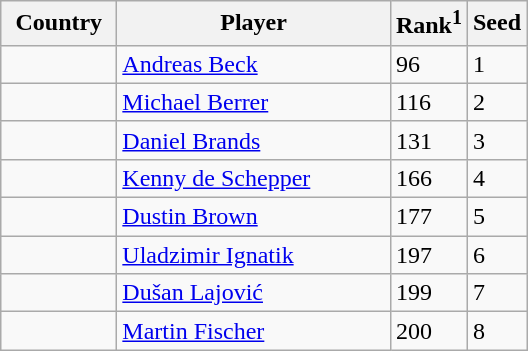<table class="sortable wikitable">
<tr>
<th width="70">Country</th>
<th width="175">Player</th>
<th>Rank<sup>1</sup></th>
<th>Seed</th>
</tr>
<tr>
<td></td>
<td><a href='#'>Andreas Beck</a></td>
<td>96</td>
<td>1</td>
</tr>
<tr>
<td></td>
<td><a href='#'>Michael Berrer</a></td>
<td>116</td>
<td>2</td>
</tr>
<tr>
<td></td>
<td><a href='#'>Daniel Brands</a></td>
<td>131</td>
<td>3</td>
</tr>
<tr>
<td></td>
<td><a href='#'>Kenny de Schepper</a></td>
<td>166</td>
<td>4</td>
</tr>
<tr>
<td></td>
<td><a href='#'>Dustin Brown</a></td>
<td>177</td>
<td>5</td>
</tr>
<tr>
<td></td>
<td><a href='#'>Uladzimir Ignatik</a></td>
<td>197</td>
<td>6</td>
</tr>
<tr>
<td></td>
<td><a href='#'>Dušan Lajović</a></td>
<td>199</td>
<td>7</td>
</tr>
<tr>
<td></td>
<td><a href='#'>Martin Fischer</a></td>
<td>200</td>
<td>8</td>
</tr>
</table>
